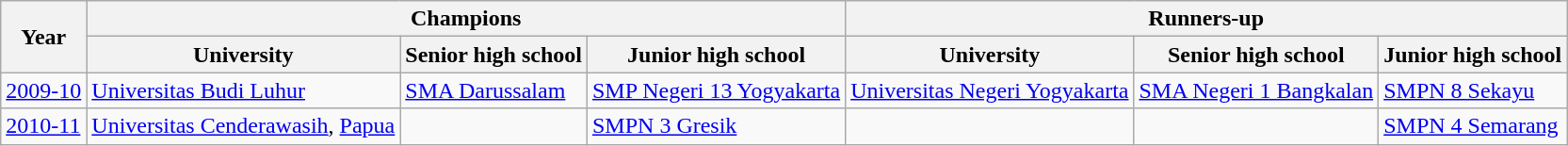<table class="wikitable">
<tr>
<th rowspan=2>Year</th>
<th colspan=3>Champions</th>
<th colspan=3>Runners-up</th>
</tr>
<tr>
<th>University</th>
<th>Senior high school</th>
<th>Junior high school</th>
<th>University</th>
<th>Senior high school</th>
<th>Junior high school</th>
</tr>
<tr>
<td><a href='#'>2009-10</a></td>
<td><a href='#'>Universitas Budi Luhur</a></td>
<td><a href='#'>SMA Darussalam</a></td>
<td><a href='#'>SMP Negeri 13 Yogyakarta</a></td>
<td><a href='#'>Universitas Negeri Yogyakarta</a></td>
<td><a href='#'>SMA Negeri 1 Bangkalan</a></td>
<td><a href='#'>SMPN 8 Sekayu</a></td>
</tr>
<tr>
<td><a href='#'>2010-11</a></td>
<td><a href='#'>Universitas Cenderawasih</a>, <a href='#'>Papua</a></td>
<td></td>
<td><a href='#'>SMPN 3 Gresik</a></td>
<td></td>
<td></td>
<td><a href='#'>SMPN 4 Semarang</a></td>
</tr>
</table>
